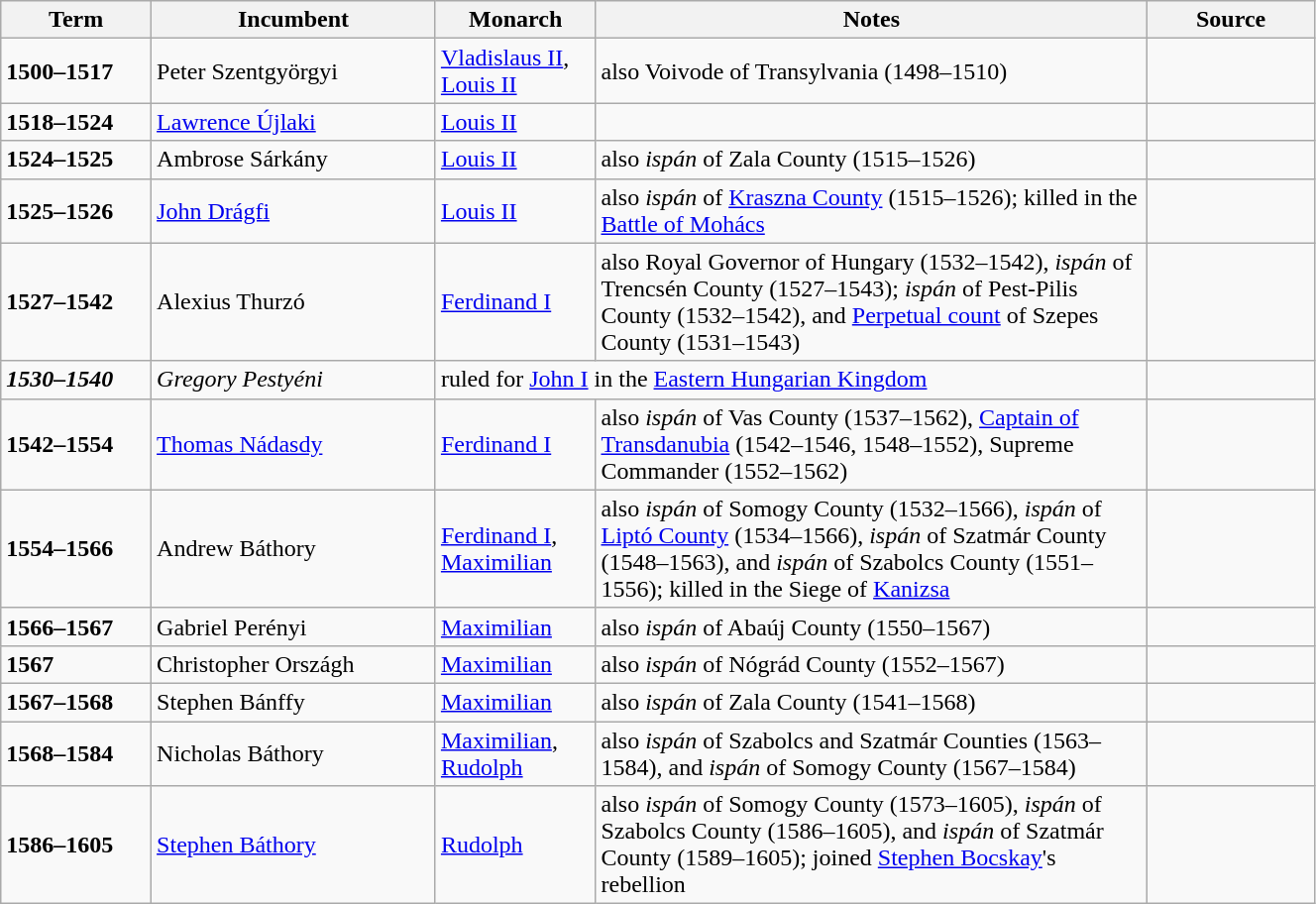<table class="wikitable" style="width: 70%">
<tr>
<th scope="col" width="9%">Term</th>
<th scope="col" width="17%">Incumbent</th>
<th scope="col" width="9%">Monarch</th>
<th scope="col" width="33%">Notes</th>
<th scope="col" width="10%">Source</th>
</tr>
<tr>
<td><strong>1500–1517</strong></td>
<td>Peter Szentgyörgyi</td>
<td><a href='#'>Vladislaus II</a>,<br><a href='#'>Louis II</a></td>
<td>also Voivode of Transylvania (1498–1510)</td>
<td></td>
</tr>
<tr>
<td><strong>1518–1524</strong></td>
<td><a href='#'>Lawrence Újlaki</a></td>
<td><a href='#'>Louis II</a></td>
<td></td>
<td></td>
</tr>
<tr>
<td><strong>1524–1525</strong></td>
<td>Ambrose Sárkány</td>
<td><a href='#'>Louis II</a></td>
<td>also <em>ispán</em> of Zala County (1515–1526)</td>
<td></td>
</tr>
<tr>
<td><strong>1525–1526</strong></td>
<td><a href='#'>John Drágfi</a></td>
<td><a href='#'>Louis II</a></td>
<td>also <em>ispán</em> of <a href='#'>Kraszna County</a> (1515–1526); killed in the <a href='#'>Battle of Mohács</a></td>
<td></td>
</tr>
<tr>
<td><strong>1527–1542</strong></td>
<td>Alexius Thurzó</td>
<td><a href='#'>Ferdinand I</a></td>
<td>also Royal Governor of Hungary (1532–1542), <em>ispán</em> of Trencsén County (1527–1543); <em>ispán</em> of Pest-Pilis County (1532–1542), and <a href='#'>Perpetual count</a> of Szepes County (1531–1543)</td>
<td></td>
</tr>
<tr>
<td><strong><em>1530–1540</em></strong></td>
<td><em>Gregory Pestyéni</em></td>
<td colspan="2">ruled for <a href='#'>John I</a> in the <a href='#'>Eastern Hungarian Kingdom</a></td>
<td></td>
</tr>
<tr>
<td><strong>1542–1554</strong></td>
<td><a href='#'>Thomas Nádasdy</a></td>
<td><a href='#'>Ferdinand I</a></td>
<td>also <em>ispán</em> of Vas County (1537–1562), <a href='#'>Captain of Transdanubia</a> (1542–1546, 1548–1552), Supreme Commander (1552–1562)</td>
<td></td>
</tr>
<tr>
<td><strong>1554–1566</strong></td>
<td>Andrew Báthory</td>
<td><a href='#'>Ferdinand I</a>,<br><a href='#'>Maximilian</a></td>
<td>also <em>ispán</em> of Somogy County (1532–1566), <em>ispán</em> of <a href='#'>Liptó County</a> (1534–1566), <em>ispán</em> of Szatmár County (1548–1563), and <em>ispán</em> of Szabolcs County (1551–1556); killed in the Siege of <a href='#'>Kanizsa</a></td>
<td></td>
</tr>
<tr>
<td><strong>1566–1567</strong></td>
<td>Gabriel Perényi</td>
<td><a href='#'>Maximilian</a></td>
<td>also <em>ispán</em> of Abaúj County (1550–1567)</td>
<td></td>
</tr>
<tr>
<td><strong>1567</strong></td>
<td>Christopher Országh</td>
<td><a href='#'>Maximilian</a></td>
<td>also <em>ispán</em> of Nógrád County (1552–1567)</td>
<td></td>
</tr>
<tr>
<td><strong>1567–1568</strong></td>
<td>Stephen Bánffy</td>
<td><a href='#'>Maximilian</a></td>
<td>also <em>ispán</em> of Zala County (1541–1568)</td>
<td></td>
</tr>
<tr>
<td><strong>1568–1584</strong></td>
<td>Nicholas Báthory</td>
<td><a href='#'>Maximilian</a>,<br><a href='#'>Rudolph</a></td>
<td>also <em>ispán</em> of Szabolcs and Szatmár Counties (1563–1584), and <em>ispán</em> of Somogy County (1567–1584)</td>
<td></td>
</tr>
<tr>
<td><strong>1586–1605</strong></td>
<td><a href='#'>Stephen Báthory</a></td>
<td><a href='#'>Rudolph</a></td>
<td>also <em>ispán</em> of Somogy County (1573–1605), <em>ispán</em> of Szabolcs County (1586–1605), and <em>ispán</em> of Szatmár County (1589–1605); joined <a href='#'>Stephen Bocskay</a>'s rebellion</td>
<td></td>
</tr>
</table>
